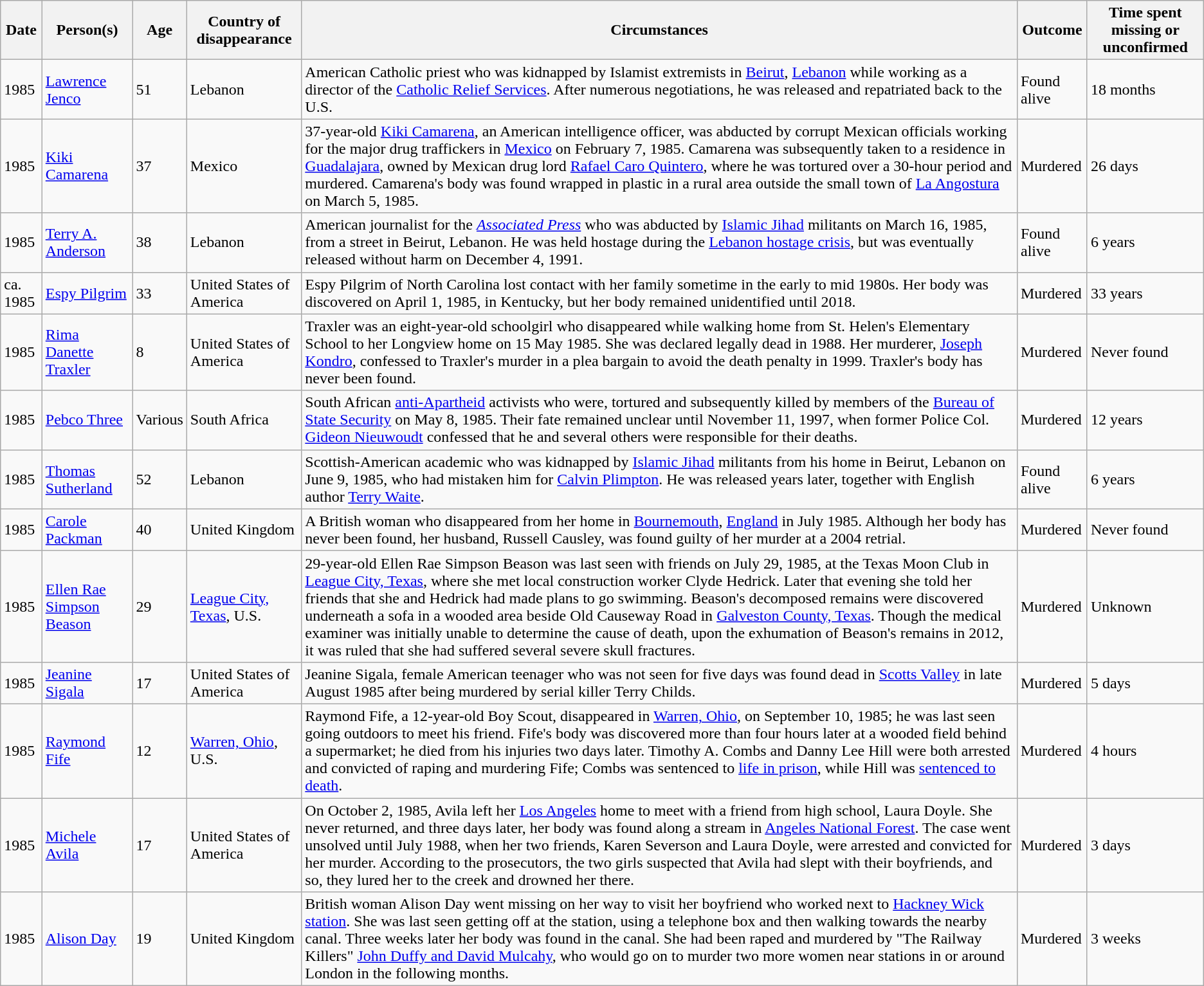<table class="wikitable sortable zebra">
<tr>
<th data-sort-type="isoDate">Date</th>
<th data-sort-type="text">Person(s)</th>
<th data-sort-type="text">Age</th>
<th>Country of disappearance</th>
<th class="unsortable">Circumstances</th>
<th data-sort-type="text">Outcome</th>
<th data-sort-type="value">Time spent missing or unconfirmed</th>
</tr>
<tr>
<td>1985</td>
<td><a href='#'>Lawrence Jenco</a></td>
<td>51</td>
<td>Lebanon</td>
<td>American Catholic priest who was kidnapped by Islamist extremists in <a href='#'>Beirut</a>, <a href='#'>Lebanon</a> while working as a director of the <a href='#'>Catholic Relief Services</a>. After numerous negotiations, he was released and repatriated back to the U.S.</td>
<td>Found alive</td>
<td>18 months</td>
</tr>
<tr>
<td data-sort-value="1985-02-07">1985</td>
<td><a href='#'>Kiki Camarena</a></td>
<td>37</td>
<td>Mexico</td>
<td>37-year-old <a href='#'>Kiki Camarena</a>, an American intelligence officer, was abducted by corrupt Mexican officials working for the major drug traffickers in <a href='#'>Mexico</a> on February 7, 1985. Camarena was subsequently taken to a residence in <a href='#'>Guadalajara</a>, owned by Mexican drug lord <a href='#'>Rafael Caro Quintero</a>, where he was tortured over a 30-hour period and murdered. Camarena's body was found wrapped in plastic in a rural area outside the small town of <a href='#'>La Angostura</a> on March 5, 1985.</td>
<td>Murdered</td>
<td data-sort-value="026">26 days</td>
</tr>
<tr>
<td>1985</td>
<td><a href='#'>Terry A. Anderson</a></td>
<td>38</td>
<td>Lebanon</td>
<td>American journalist for the <em><a href='#'>Associated Press</a></em> who was abducted by <a href='#'>Islamic Jihad</a> militants on March 16, 1985, from a street in Beirut, Lebanon. He was held hostage during the <a href='#'>Lebanon hostage crisis</a>, but was eventually released without harm on December 4, 1991.</td>
<td>Found alive</td>
<td>6 years</td>
</tr>
<tr>
<td data-sort-value="1985-01-01">ca. 1985</td>
<td><a href='#'>Espy Pilgrim</a></td>
<td>33</td>
<td>United States of America</td>
<td>Espy Pilgrim of North Carolina lost contact with her family sometime in the early to mid 1980s. Her body was discovered on April 1, 1985, in Kentucky, but her body remained unidentified until 2018.</td>
<td>Murdered</td>
<td data-sort-value="12045">33 years</td>
</tr>
<tr>
<td data-sort-value="1985-05-05">1985</td>
<td><a href='#'>Rima Danette Traxler</a></td>
<td>8</td>
<td>United States of America</td>
<td>Traxler was an eight-year-old schoolgirl who disappeared while walking home from St. Helen's Elementary School to her Longview home on 15 May 1985. She was declared legally dead in 1988. Her murderer, <a href='#'>Joseph Kondro</a>, confessed to Traxler's murder in a plea bargain to avoid the death penalty in 1999. Traxler's body has never been found.</td>
<td>Murdered</td>
<td data-sort-value="12045">Never found</td>
</tr>
<tr>
<td>1985</td>
<td><a href='#'>Pebco Three</a></td>
<td>Various</td>
<td>South Africa</td>
<td>South African <a href='#'>anti-Apartheid</a> activists who were, tortured and subsequently killed by members of the <a href='#'>Bureau of State Security</a> on May 8, 1985. Their fate remained unclear until November 11, 1997, when former Police Col. <a href='#'>Gideon Nieuwoudt</a> confessed that he and several others were responsible for their deaths.</td>
<td>Murdered</td>
<td>12 years</td>
</tr>
<tr>
<td>1985</td>
<td><a href='#'>Thomas Sutherland</a></td>
<td>52</td>
<td>Lebanon</td>
<td>Scottish-American academic who was kidnapped by <a href='#'>Islamic Jihad</a> militants from his home in Beirut, Lebanon on June 9, 1985, who had mistaken him for <a href='#'>Calvin Plimpton</a>. He was released years later, together with English author <a href='#'>Terry Waite</a>.</td>
<td>Found alive</td>
<td>6 years</td>
</tr>
<tr>
<td>1985</td>
<td><a href='#'>Carole Packman</a></td>
<td>40</td>
<td>United Kingdom</td>
<td>A British woman who disappeared from her home in <a href='#'>Bournemouth</a>, <a href='#'>England</a> in July 1985. Although her body has never been found, her husband, Russell Causley, was found guilty of her murder at a 2004 retrial.</td>
<td>Murdered</td>
<td>Never found</td>
</tr>
<tr>
<td data-sort-value="1985-07-15">1985</td>
<td><a href='#'>Ellen Rae Simpson Beason</a></td>
<td data-sort-value="029">29</td>
<td><a href='#'>League City, Texas</a>, U.S.</td>
<td>29-year-old Ellen Rae Simpson Beason was last seen with friends on July 29, 1985, at the Texas Moon Club in <a href='#'>League City, Texas</a>, where she met local construction worker Clyde Hedrick. Later that evening she told her friends that she and Hedrick had made plans to go swimming. Beason's decomposed remains were discovered underneath a sofa in a wooded area beside Old Causeway Road in <a href='#'>Galveston County, Texas</a>. Though the medical examiner was initially unable to determine the cause of death, upon the exhumation of Beason's remains in 2012, it was ruled that she had suffered several severe skull fractures.</td>
<td>Murdered</td>
<td>Unknown</td>
</tr>
<tr>
<td>1985</td>
<td><a href='#'>Jeanine Sigala</a></td>
<td>17</td>
<td>United States of America</td>
<td>Jeanine Sigala, female American teenager who was not seen for five days was found dead in <a href='#'>Scotts Valley</a> in late August 1985 after being murdered by serial killer Terry Childs.</td>
<td>Murdered</td>
<td>5 days</td>
</tr>
<tr>
<td data-sort-value="1985-09-10">1985</td>
<td><a href='#'>Raymond Fife</a></td>
<td data-sort-value="012">12</td>
<td><a href='#'>Warren, Ohio</a>, U.S.</td>
<td>Raymond Fife, a 12-year-old Boy Scout, disappeared in <a href='#'>Warren, Ohio</a>, on September 10, 1985; he was last seen going outdoors to meet his friend. Fife's body was discovered more than four hours later at a wooded field behind a supermarket; he died from his injuries two days later. Timothy A. Combs and Danny Lee Hill were both arrested and convicted of raping and murdering Fife; Combs was sentenced to <a href='#'>life in prison</a>, while Hill was <a href='#'>sentenced to death</a>.</td>
<td>Murdered</td>
<td data-sort-value="0000">4 hours</td>
</tr>
<tr>
<td>1985</td>
<td><a href='#'>Michele Avila</a></td>
<td>17</td>
<td>United States of America</td>
<td>On October 2, 1985, Avila left her <a href='#'>Los Angeles</a> home to meet with a friend from high school, Laura Doyle. She never returned, and three days later, her body was found along a stream in <a href='#'>Angeles National Forest</a>. The case went unsolved until July 1988, when her two friends, Karen Severson and Laura Doyle, were arrested and convicted for her murder. According to the prosecutors, the two girls suspected that Avila had slept with their boyfriends, and so, they lured her to the creek and drowned her there.</td>
<td>Murdered</td>
<td>3 days</td>
</tr>
<tr>
<td>1985</td>
<td><a href='#'>Alison Day</a></td>
<td>19</td>
<td>United Kingdom</td>
<td>British woman Alison Day went missing on her way to visit her boyfriend who worked next to <a href='#'>Hackney Wick station</a>. She was last seen getting off at the station, using a telephone box and then walking towards the nearby canal. Three weeks later her body was found in the canal. She had been raped and murdered by "The Railway Killers" <a href='#'>John Duffy and David Mulcahy</a>, who would go on to murder two more women near stations in or around London in the following months.</td>
<td>Murdered</td>
<td>3 weeks</td>
</tr>
</table>
